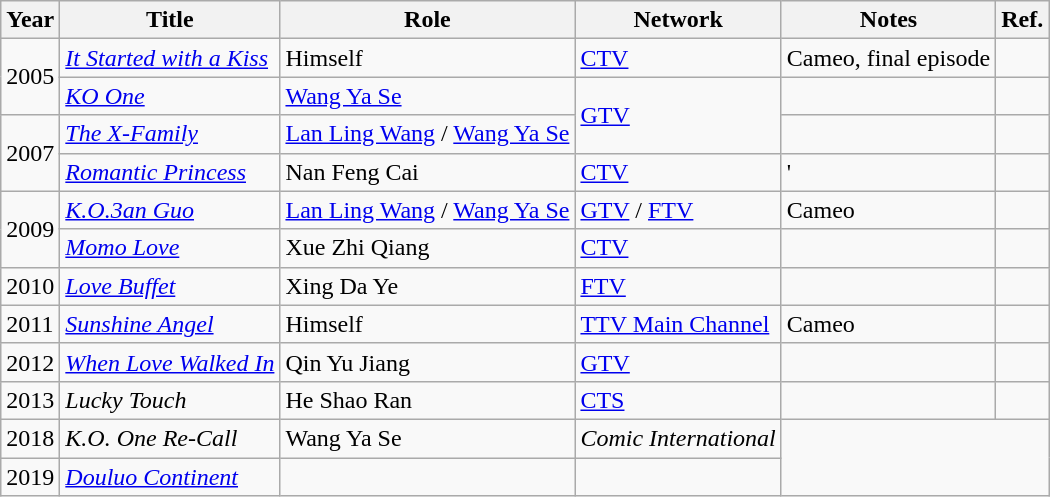<table class="wikitable sortable">
<tr>
<th>Year</th>
<th>Title</th>
<th>Role</th>
<th>Network</th>
<th>Notes</th>
<th>Ref.</th>
</tr>
<tr>
<td rowspan=2>2005</td>
<td><em><a href='#'>It Started with a Kiss</a></em></td>
<td>Himself</td>
<td><a href='#'>CTV</a></td>
<td>Cameo, final episode</td>
<td></td>
</tr>
<tr>
<td><em><a href='#'>KO One</a></em></td>
<td><a href='#'>Wang Ya Se</a></td>
<td rowspan=2><a href='#'>GTV</a></td>
<td></td>
<td></td>
</tr>
<tr>
<td rowspan=2>2007</td>
<td><em><a href='#'>The X-Family</a></em></td>
<td><a href='#'>Lan Ling Wang</a> / <a href='#'>Wang Ya Se</a></td>
<td></td>
<td></td>
</tr>
<tr>
<td><em><a href='#'>Romantic Princess</a></em></td>
<td>Nan Feng Cai</td>
<td><a href='#'>CTV</a></td>
<td>'</td>
<td></td>
</tr>
<tr>
<td rowspan=2>2009</td>
<td><em><a href='#'>K.O.3an Guo</a></em></td>
<td><a href='#'>Lan Ling Wang</a> / <a href='#'>Wang Ya Se</a></td>
<td><a href='#'>GTV</a> / <a href='#'>FTV</a></td>
<td>Cameo</td>
<td></td>
</tr>
<tr>
<td><em><a href='#'>Momo Love</a></em></td>
<td>Xue Zhi Qiang</td>
<td><a href='#'>CTV</a></td>
<td></td>
<td></td>
</tr>
<tr>
<td>2010</td>
<td><em><a href='#'>Love Buffet</a></em></td>
<td>Xing Da Ye</td>
<td><a href='#'>FTV</a></td>
<td></td>
<td></td>
</tr>
<tr>
<td>2011</td>
<td><em><a href='#'>Sunshine Angel</a></em></td>
<td>Himself</td>
<td><a href='#'>TTV Main Channel</a></td>
<td>Cameo</td>
<td></td>
</tr>
<tr>
<td>2012</td>
<td><em><a href='#'>When Love Walked In</a></em></td>
<td>Qin Yu Jiang</td>
<td><a href='#'>GTV</a></td>
<td></td>
</tr>
<tr>
<td>2013</td>
<td><em>Lucky Touch</em></td>
<td>He Shao Ran</td>
<td><a href='#'>CTS</a></td>
<td></td>
<td></td>
</tr>
<tr>
<td>2018</td>
<td><em>K.O. One Re-Call</em></td>
<td>Wang Ya Se</td>
<td><em>Comic International</em></td>
</tr>
<tr>
<td>2019</td>
<td><em><a href='#'>Douluo Continent</a></em></td>
<td></td>
<td></td>
</tr>
</table>
